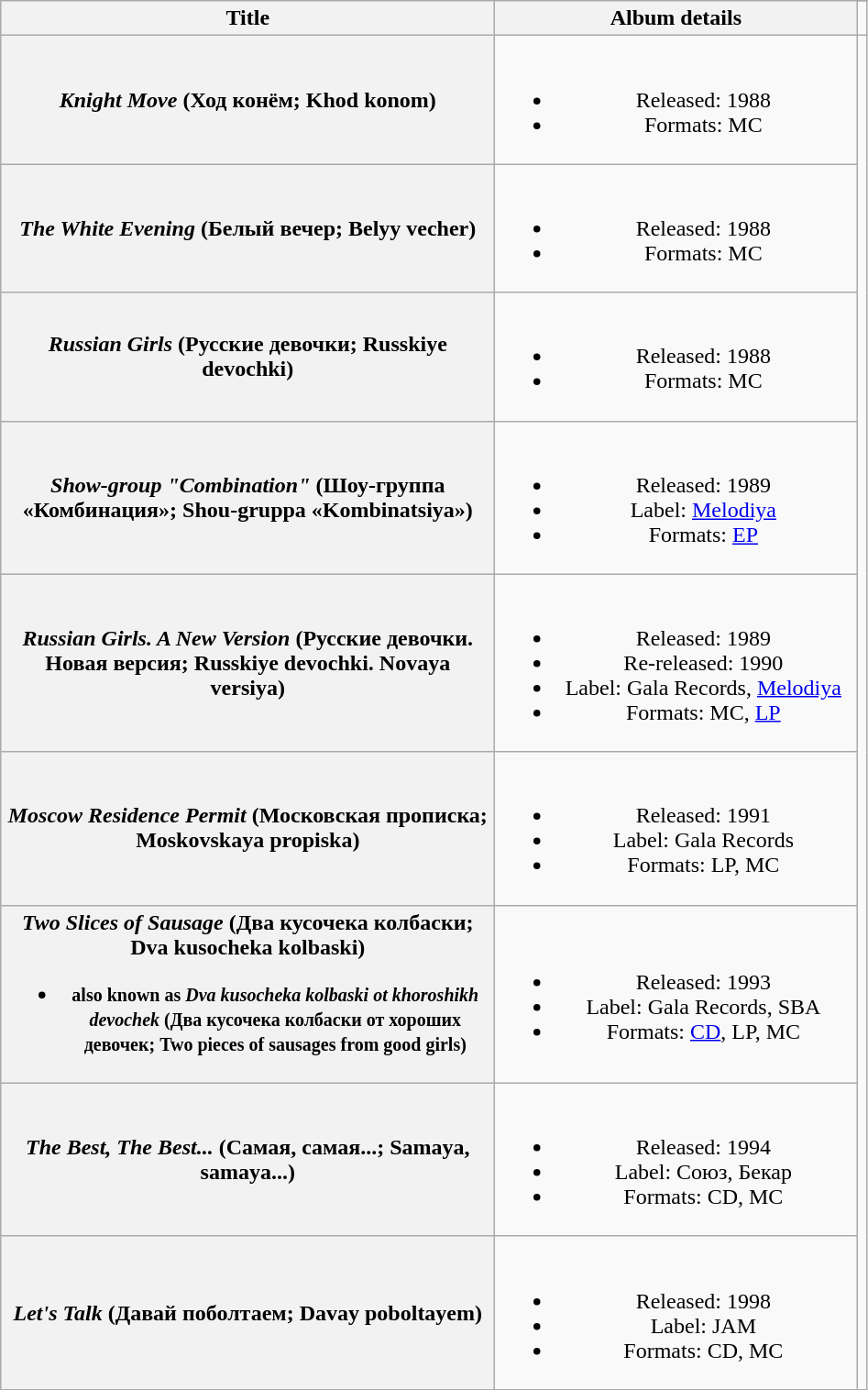<table class="wikitable plainrowheaders" style="text-align:center;">
<tr>
<th style="width:22em;" rowspan="2">Title</th>
<th style="width:16em;" rowspan="2">Album details</th>
</tr>
<tr>
<td></td>
</tr>
<tr>
<th scope="row"><em>Knight Move</em> (Ход конём; Khod konom)</th>
<td><br><ul><li>Released: 1988 </li><li>Formats: MC</li></ul></td>
</tr>
<tr>
<th scope="row"><em>The White Evening</em> (Белый вечер; Belyy vecher)</th>
<td><br><ul><li>Released: 1988 </li><li>Formats: MC</li></ul></td>
</tr>
<tr>
<th scope="row"><em>Russian Girls</em> (Русские девочки; Russkiye devochki)</th>
<td><br><ul><li>Released: 1988 </li><li>Formats: MC</li></ul></td>
</tr>
<tr>
<th scope="row"><em>Show-group "Combination"</em> (Шоу-группа «Комбинация»; Shou-gruppa «Kombinatsiya»)</th>
<td><br><ul><li>Released: 1989 </li><li>Label: <a href='#'>Melodiya</a></li><li>Formats: <a href='#'>EP</a></li></ul></td>
</tr>
<tr>
<th scope="row"><em>Russian Girls. A New Version</em> (Русские девочки. Новая версия; Russkiye devochki. Novaya versiya)</th>
<td><br><ul><li>Released: 1989 </li><li>Re-released: 1990</li><li>Label: Gala Records, <a href='#'>Melodiya</a></li><li>Formats: MC, <a href='#'>LP</a></li></ul></td>
</tr>
<tr>
<th scope="row"><em>Moscow Residence Permit</em> (Московская прописка; Moskovskaya propiska)</th>
<td><br><ul><li>Released: 1991 </li><li>Label: Gala Records</li><li>Formats: LP, MC</li></ul></td>
</tr>
<tr>
<th scope="row"><em>Two Slices of Sausage</em> (Два кусочека колбаски; Dva kusocheka kolbaski)<br><ul><li><small>also known as <em>Dva kusocheka kolbaski ot khoroshikh devochek</em> (Два кусочека колбаски от хороших девочек; Two pieces of sausages from good girls)</small></li></ul></th>
<td><br><ul><li>Released: 1993 </li><li>Label: Gala Records, SBA</li><li>Formats: <a href='#'>CD</a>, LP, MC</li></ul></td>
</tr>
<tr>
<th scope="row"><em>The Best, The Best...</em> (Самая, самая...; Samaya, samaya...)</th>
<td><br><ul><li>Released: 1994 </li><li>Label: Союз, Бекар</li><li>Formats: CD, MC</li></ul></td>
</tr>
<tr>
<th scope="row"><em>Let's Talk</em> (Давай поболтаем; Davay poboltayem)</th>
<td><br><ul><li>Released: 1998 </li><li>Label: JAM</li><li>Formats: CD, MC</li></ul></td>
</tr>
<tr>
</tr>
</table>
